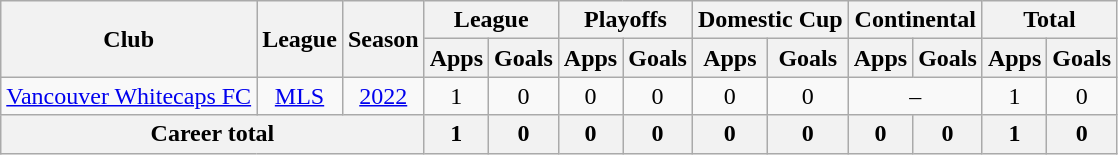<table class="wikitable" style="text-align:center">
<tr>
<th rowspan="2">Club</th>
<th rowspan="2">League</th>
<th rowspan="2">Season</th>
<th colspan="2">League</th>
<th colspan="2">Playoffs</th>
<th colspan="2">Domestic Cup</th>
<th colspan="2">Continental</th>
<th colspan="2">Total</th>
</tr>
<tr>
<th>Apps</th>
<th>Goals</th>
<th>Apps</th>
<th>Goals</th>
<th>Apps</th>
<th>Goals</th>
<th>Apps</th>
<th>Goals</th>
<th>Apps</th>
<th>Goals</th>
</tr>
<tr>
<td><a href='#'>Vancouver Whitecaps FC</a></td>
<td><a href='#'>MLS</a></td>
<td><a href='#'>2022</a></td>
<td>1</td>
<td>0</td>
<td>0</td>
<td>0</td>
<td>0</td>
<td>0</td>
<td colspan="2">–</td>
<td>1</td>
<td>0</td>
</tr>
<tr>
<th colspan="3">Career total</th>
<th>1</th>
<th>0</th>
<th>0</th>
<th>0</th>
<th>0</th>
<th>0</th>
<th>0</th>
<th>0</th>
<th>1</th>
<th>0</th>
</tr>
</table>
